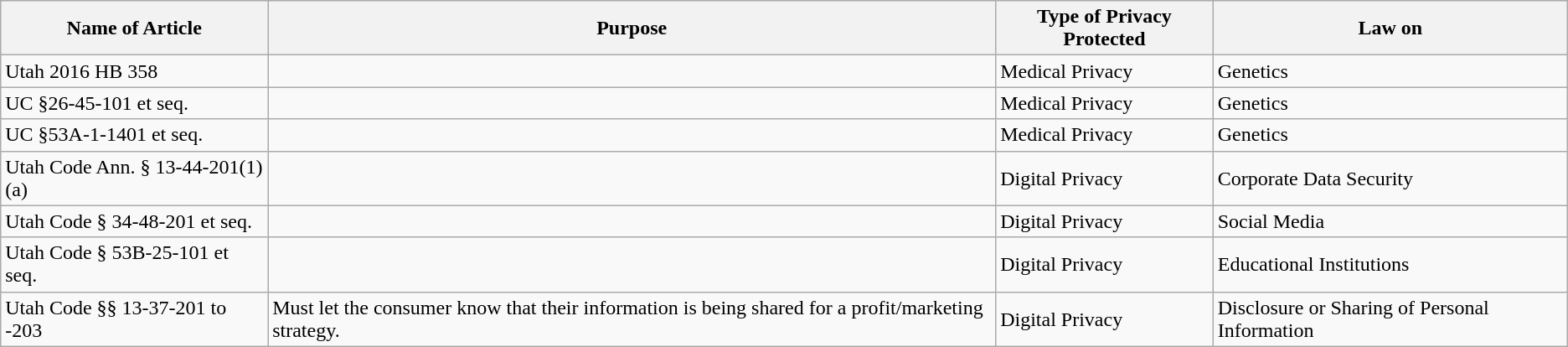<table class="wikitable">
<tr>
<th>Name of Article</th>
<th>Purpose</th>
<th>Type of Privacy Protected</th>
<th>Law on</th>
</tr>
<tr>
<td>Utah 2016 HB 358</td>
<td></td>
<td>Medical Privacy</td>
<td>Genetics</td>
</tr>
<tr>
<td>UC §26-45-101 et seq.</td>
<td></td>
<td>Medical Privacy</td>
<td>Genetics</td>
</tr>
<tr>
<td>UC §53A-1-1401 et seq.</td>
<td></td>
<td>Medical Privacy</td>
<td>Genetics</td>
</tr>
<tr>
<td>Utah Code Ann. § 13-44-201(1)(a)</td>
<td></td>
<td>Digital Privacy</td>
<td>Corporate Data Security</td>
</tr>
<tr>
<td>Utah Code § 34-48-201 et seq.</td>
<td></td>
<td>Digital Privacy</td>
<td>Social Media</td>
</tr>
<tr>
<td>Utah Code § 53B-25-101 et seq.</td>
<td></td>
<td>Digital Privacy</td>
<td>Educational Institutions</td>
</tr>
<tr>
<td>Utah Code §§ 13-37-201 to -203</td>
<td>Must let the consumer know that their information is being shared for a profit/marketing strategy.</td>
<td>Digital Privacy</td>
<td>Disclosure or Sharing of Personal Information</td>
</tr>
</table>
